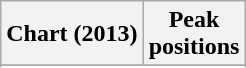<table class="wikitable plainrowheaders sortable" style="text-align:center;">
<tr>
<th>Chart (2013)</th>
<th>Peak<br>positions</th>
</tr>
<tr>
</tr>
<tr>
</tr>
<tr>
</tr>
</table>
